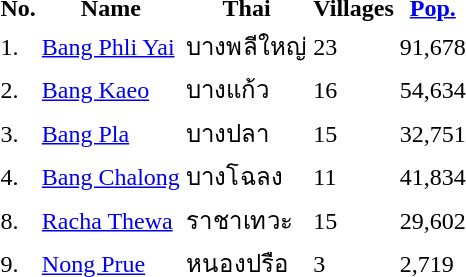<table>
<tr>
<th>No.</th>
<th>Name</th>
<th>Thai</th>
<th>Villages</th>
<th><a href='#'>Pop.</a></th>
</tr>
<tr>
<td>1.</td>
<td><a href='#'>Bang Phli Yai</a></td>
<td>บางพลีใหญ่</td>
<td>23</td>
<td>91,678</td>
</tr>
<tr>
<td>2.</td>
<td><a href='#'>Bang Kaeo</a></td>
<td>บางแก้ว</td>
<td>16</td>
<td>54,634</td>
</tr>
<tr>
<td>3.</td>
<td><a href='#'>Bang Pla</a></td>
<td>บางปลา</td>
<td>15</td>
<td>32,751</td>
</tr>
<tr>
<td>4.</td>
<td><a href='#'>Bang Chalong</a></td>
<td>บางโฉลง</td>
<td>11</td>
<td>41,834</td>
</tr>
<tr>
<td>8.</td>
<td><a href='#'>Racha Thewa</a></td>
<td>ราชาเทวะ</td>
<td>15</td>
<td>29,602</td>
</tr>
<tr>
<td>9.</td>
<td><a href='#'>Nong Prue</a></td>
<td>หนองปรือ</td>
<td>3</td>
<td>2,719</td>
</tr>
</table>
